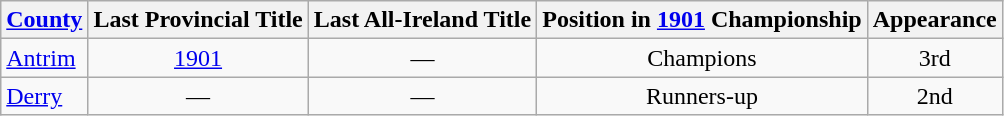<table class="wikitable sortable" style="text-align:center">
<tr>
<th><a href='#'>County</a></th>
<th>Last Provincial Title</th>
<th>Last All-Ireland Title</th>
<th>Position in <a href='#'>1901</a> Championship</th>
<th>Appearance</th>
</tr>
<tr>
<td style="text-align:left"> <a href='#'>Antrim</a></td>
<td><a href='#'>1901</a></td>
<td>—</td>
<td>Champions</td>
<td>3rd</td>
</tr>
<tr>
<td style="text-align:left"> <a href='#'>Derry</a></td>
<td>—</td>
<td>—</td>
<td>Runners-up</td>
<td>2nd</td>
</tr>
</table>
